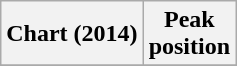<table class="wikitable plainrowheaders" style="text-align:center">
<tr>
<th scope="col">Chart (2014)</th>
<th scope="col">Peak<br>position</th>
</tr>
<tr>
</tr>
</table>
